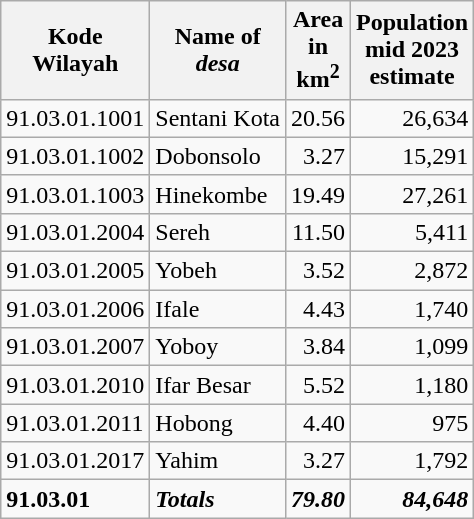<table class="wikitable">
<tr>
<th>Kode <br>Wilayah</th>
<th>Name of <br> <em>desa</em></th>
<th>Area <br>in <br>km<sup>2</sup></th>
<th>Population<br>mid 2023<br>estimate</th>
</tr>
<tr>
<td>91.03.01.1001</td>
<td>Sentani Kota</td>
<td align="right">20.56</td>
<td align="right">26,634</td>
</tr>
<tr>
<td>91.03.01.1002</td>
<td>Dobonsolo</td>
<td align="right">3.27</td>
<td align="right">15,291</td>
</tr>
<tr>
<td>91.03.01.1003</td>
<td>Hinekombe</td>
<td align="right">19.49</td>
<td align="right">27,261</td>
</tr>
<tr>
<td>91.03.01.2004</td>
<td>Sereh</td>
<td align="right">11.50</td>
<td align="right">5,411</td>
</tr>
<tr>
<td>91.03.01.2005</td>
<td>Yobeh</td>
<td align="right">3.52</td>
<td align="right">2,872</td>
</tr>
<tr>
<td>91.03.01.2006</td>
<td>Ifale</td>
<td align="right">4.43</td>
<td align="right">1,740</td>
</tr>
<tr>
<td>91.03.01.2007</td>
<td>Yoboy</td>
<td align="right">3.84</td>
<td align="right">1,099</td>
</tr>
<tr>
<td>91.03.01.2010</td>
<td>Ifar Besar</td>
<td align="right">5.52</td>
<td align="right">1,180</td>
</tr>
<tr>
<td>91.03.01.2011</td>
<td>Hobong</td>
<td align="right">4.40</td>
<td align="right">975</td>
</tr>
<tr>
<td>91.03.01.2017</td>
<td>Yahim</td>
<td align="right">3.27</td>
<td align="right">1,792</td>
</tr>
<tr>
<td><strong>91.03.01</strong></td>
<td><strong><em>Totals</em></strong></td>
<td align="right"><strong><em>79.80</em></strong></td>
<td align="right"><strong><em>84,648</em></strong></td>
</tr>
</table>
